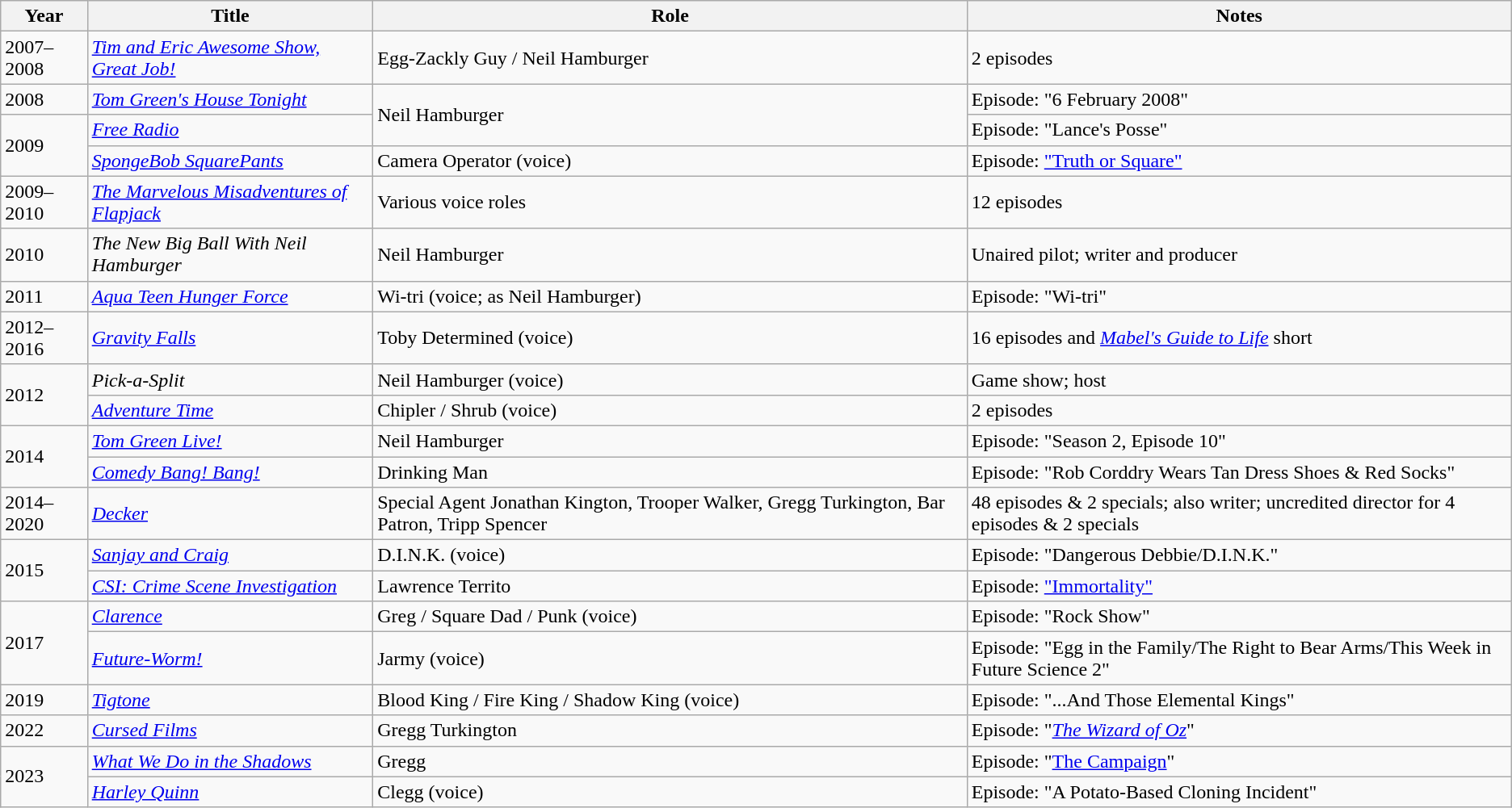<table class = "wikitable sortable">
<tr>
<th>Year</th>
<th>Title</th>
<th>Role</th>
<th>Notes</th>
</tr>
<tr>
<td>2007–2008</td>
<td><em><a href='#'>Tim and Eric Awesome Show, Great Job!</a></em></td>
<td>Egg-Zackly Guy / Neil Hamburger</td>
<td>2 episodes</td>
</tr>
<tr>
<td>2008</td>
<td><em><a href='#'>Tom Green's House Tonight</a></em></td>
<td rowspan="2">Neil Hamburger</td>
<td>Episode: "6 February 2008"</td>
</tr>
<tr>
<td rowspan="2">2009</td>
<td><em><a href='#'>Free Radio</a></em></td>
<td>Episode: "Lance's Posse"</td>
</tr>
<tr>
<td><em><a href='#'>SpongeBob SquarePants</a></em></td>
<td>Camera Operator (voice)</td>
<td>Episode: <a href='#'>"Truth or Square"</a></td>
</tr>
<tr>
<td>2009–2010</td>
<td><em><a href='#'>The Marvelous Misadventures of Flapjack</a></em></td>
<td>Various voice roles</td>
<td>12 episodes</td>
</tr>
<tr>
<td>2010</td>
<td><em>The New Big Ball With Neil Hamburger</em></td>
<td>Neil Hamburger</td>
<td>Unaired pilot; writer and producer</td>
</tr>
<tr>
<td>2011</td>
<td><em><a href='#'>Aqua Teen Hunger Force</a></em></td>
<td>Wi-tri (voice; as Neil Hamburger)</td>
<td>Episode: "Wi-tri"</td>
</tr>
<tr>
<td>2012–2016</td>
<td><em><a href='#'>Gravity Falls</a></em></td>
<td>Toby Determined (voice)</td>
<td>16 episodes and <em><a href='#'>Mabel's Guide to Life</a></em> short</td>
</tr>
<tr>
<td rowspan="2">2012</td>
<td><em>Pick-a-Split</em></td>
<td>Neil Hamburger (voice)</td>
<td>Game show; host</td>
</tr>
<tr>
<td><em><a href='#'>Adventure Time</a></em></td>
<td>Chipler / Shrub (voice)</td>
<td>2 episodes</td>
</tr>
<tr>
<td rowspan="2">2014</td>
<td><em><a href='#'>Tom Green Live!</a></em></td>
<td>Neil Hamburger</td>
<td>Episode: "Season 2, Episode 10"</td>
</tr>
<tr>
<td><em><a href='#'>Comedy Bang! Bang!</a></em></td>
<td>Drinking Man</td>
<td>Episode: "Rob Corddry Wears Tan Dress Shoes & Red Socks"</td>
</tr>
<tr>
<td>2014–2020</td>
<td><em><a href='#'>Decker</a></em></td>
<td>Special Agent Jonathan Kington, Trooper Walker, Gregg Turkington, Bar Patron, Tripp Spencer</td>
<td>48 episodes & 2 specials; also writer; uncredited director for 4 episodes & 2 specials</td>
</tr>
<tr>
<td rowspan="2">2015</td>
<td><em><a href='#'>Sanjay and Craig</a></em></td>
<td>D.I.N.K. (voice)</td>
<td>Episode: "Dangerous Debbie/D.I.N.K."</td>
</tr>
<tr>
<td><em><a href='#'>CSI: Crime Scene Investigation</a></em></td>
<td>Lawrence Territo</td>
<td>Episode: <a href='#'>"Immortality"</a></td>
</tr>
<tr>
<td rowspan="2">2017</td>
<td><em><a href='#'>Clarence</a></em></td>
<td>Greg / Square Dad / Punk (voice)</td>
<td>Episode: "Rock Show"</td>
</tr>
<tr>
<td><em><a href='#'>Future-Worm!</a></em></td>
<td>Jarmy (voice)</td>
<td>Episode: "Egg in the Family/The Right to Bear Arms/This Week in Future Science 2"</td>
</tr>
<tr>
<td>2019</td>
<td><em><a href='#'>Tigtone</a></em></td>
<td>Blood King / Fire King / Shadow King (voice)</td>
<td>Episode: "...And Those Elemental Kings"</td>
</tr>
<tr>
<td>2022</td>
<td><em><a href='#'>Cursed Films</a></em></td>
<td>Gregg Turkington</td>
<td>Episode: "<em><a href='#'>The Wizard of Oz</a></em>"</td>
</tr>
<tr>
<td rowspan="2">2023</td>
<td><em><a href='#'>What We Do in the Shadows</a></em></td>
<td>Gregg</td>
<td>Episode: "<a href='#'>The Campaign</a>"</td>
</tr>
<tr>
<td><a href='#'><em>Harley Quinn</em></a></td>
<td>Clegg (voice)</td>
<td>Episode: "A Potato-Based Cloning Incident"</td>
</tr>
</table>
